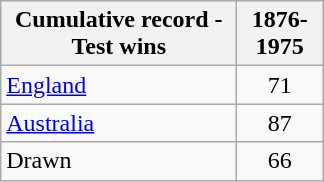<table class="wikitable" style="text-align:center;">
<tr>
<th width="150">Cumulative record - Test wins</th>
<th width="50">1876-1975</th>
</tr>
<tr>
<td style="text-align:left;"><a href='#'>England</a></td>
<td>71</td>
</tr>
<tr>
<td style="text-align:left;"><a href='#'>Australia</a></td>
<td>87</td>
</tr>
<tr>
<td style="text-align:left;">Drawn</td>
<td>66</td>
</tr>
</table>
